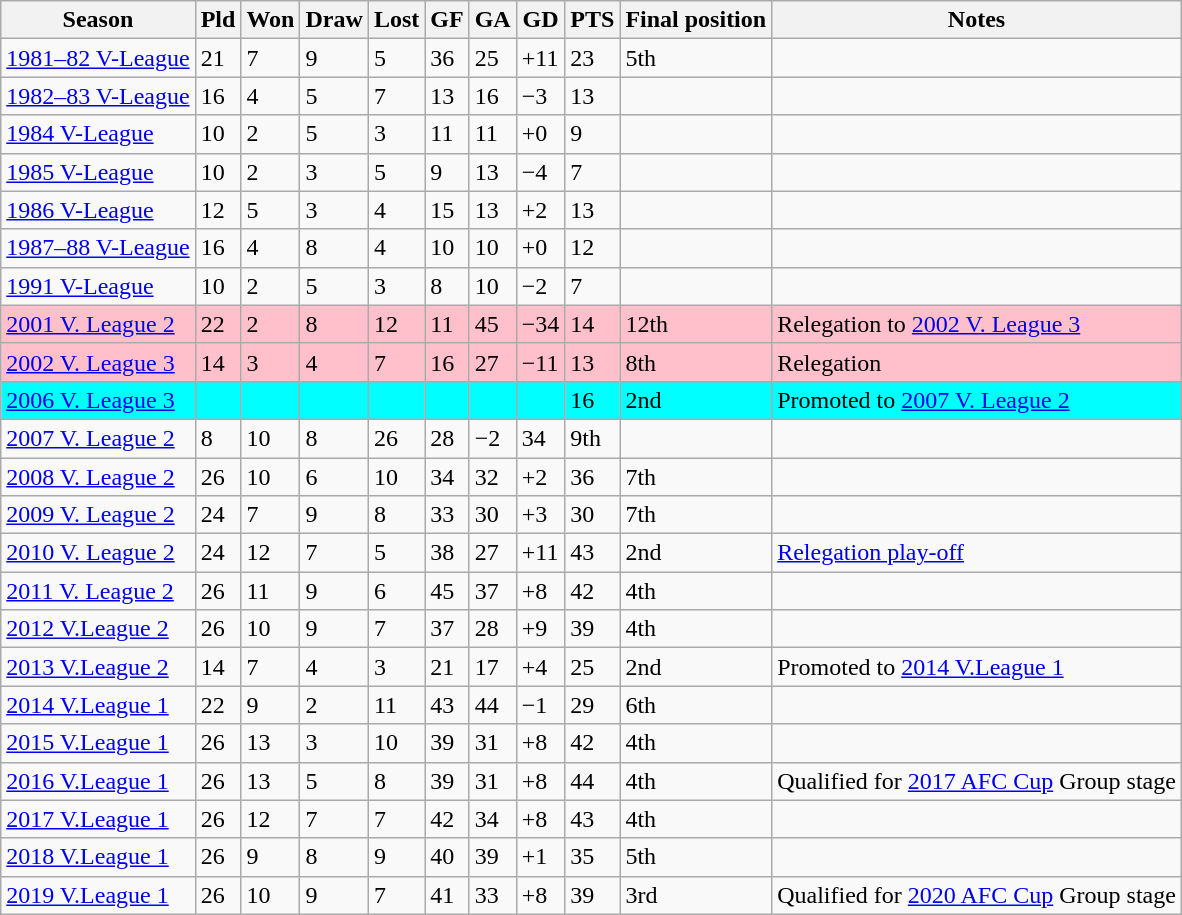<table class="wikitable">
<tr>
<th>Season</th>
<th>Pld</th>
<th>Won</th>
<th>Draw</th>
<th>Lost</th>
<th>GF</th>
<th>GA</th>
<th>GD</th>
<th>PTS</th>
<th>Final position</th>
<th>Notes</th>
</tr>
<tr>
<td><a href='#'>1981–82 V-League</a></td>
<td>21</td>
<td>7</td>
<td>9</td>
<td>5</td>
<td>36</td>
<td>25</td>
<td>+11</td>
<td>23</td>
<td>5th</td>
<td></td>
</tr>
<tr>
<td><a href='#'>1982–83 V-League</a></td>
<td>16</td>
<td>4</td>
<td>5</td>
<td>7</td>
<td>13</td>
<td>16</td>
<td>−3</td>
<td>13</td>
<td></td>
<td></td>
</tr>
<tr>
<td><a href='#'>1984 V-League</a></td>
<td>10</td>
<td>2</td>
<td>5</td>
<td>3</td>
<td>11</td>
<td>11</td>
<td>+0</td>
<td>9</td>
<td></td>
<td></td>
</tr>
<tr>
<td><a href='#'>1985 V-League</a></td>
<td>10</td>
<td>2</td>
<td>3</td>
<td>5</td>
<td>9</td>
<td>13</td>
<td>−4</td>
<td>7</td>
<td></td>
<td></td>
</tr>
<tr>
<td><a href='#'>1986 V-League</a></td>
<td>12</td>
<td>5</td>
<td>3</td>
<td>4</td>
<td>15</td>
<td>13</td>
<td>+2</td>
<td>13</td>
<td></td>
<td></td>
</tr>
<tr>
<td><a href='#'>1987–88 V-League</a></td>
<td>16</td>
<td>4</td>
<td>8</td>
<td>4</td>
<td>10</td>
<td>10</td>
<td>+0</td>
<td>12</td>
<td></td>
<td></td>
</tr>
<tr>
<td><a href='#'>1991 V-League</a></td>
<td>10</td>
<td>2</td>
<td>5</td>
<td>3</td>
<td>8</td>
<td>10</td>
<td>−2</td>
<td>7</td>
<td></td>
<td></td>
</tr>
<tr style="background:pink;">
<td><a href='#'>2001 V. League 2</a></td>
<td>22</td>
<td>2</td>
<td>8</td>
<td>12</td>
<td>11</td>
<td>45</td>
<td>−34</td>
<td>14</td>
<td>12th</td>
<td>Relegation to <a href='#'>2002 V. League 3</a></td>
</tr>
<tr style="background:pink;">
<td><a href='#'>2002 V. League 3</a></td>
<td>14</td>
<td>3</td>
<td>4</td>
<td>7</td>
<td>16</td>
<td>27</td>
<td>−11</td>
<td>13</td>
<td>8th</td>
<td>Relegation</td>
</tr>
<tr style="background:cyan;">
<td><a href='#'>2006 V. League 3</a></td>
<td></td>
<td></td>
<td></td>
<td></td>
<td></td>
<td></td>
<td></td>
<td>16</td>
<td>2nd</td>
<td>Promoted to <a href='#'>2007 V. League 2</a></td>
</tr>
<tr>
<td><a href='#'>2007 V. League 2</a></td>
<td>8</td>
<td>10</td>
<td>8</td>
<td>26</td>
<td>28</td>
<td>−2</td>
<td>34</td>
<td>9th</td>
<td></td>
</tr>
<tr>
<td><a href='#'>2008 V. League 2</a></td>
<td>26</td>
<td>10</td>
<td>6</td>
<td>10</td>
<td>34</td>
<td>32</td>
<td>+2</td>
<td>36</td>
<td>7th</td>
<td></td>
</tr>
<tr>
<td><a href='#'>2009 V. League 2</a></td>
<td>24</td>
<td>7</td>
<td>9</td>
<td>8</td>
<td>33</td>
<td>30</td>
<td>+3</td>
<td>30</td>
<td>7th</td>
<td></td>
</tr>
<tr style="background:green1;">
<td><a href='#'>2010 V. League 2</a></td>
<td>24</td>
<td>12</td>
<td>7</td>
<td>5</td>
<td>38</td>
<td>27</td>
<td>+11</td>
<td>43</td>
<td>2nd</td>
<td><a href='#'>Relegation play-off</a></td>
</tr>
<tr>
<td><a href='#'>2011 V. League 2</a></td>
<td>26</td>
<td>11</td>
<td>9</td>
<td>6</td>
<td>45</td>
<td>37</td>
<td>+8</td>
<td>42</td>
<td>4th</td>
<td></td>
</tr>
<tr>
<td><a href='#'>2012 V.League 2</a></td>
<td>26</td>
<td>10</td>
<td>9</td>
<td>7</td>
<td>37</td>
<td>28</td>
<td>+9</td>
<td>39</td>
<td>4th</td>
<td></td>
</tr>
<tr style="background:green1;">
<td><a href='#'>2013 V.League 2</a></td>
<td>14</td>
<td>7</td>
<td>4</td>
<td>3</td>
<td>21</td>
<td>17</td>
<td>+4</td>
<td>25</td>
<td>2nd</td>
<td>Promoted to <a href='#'>2014 V.League 1</a></td>
</tr>
<tr>
<td><a href='#'>2014 V.League 1</a></td>
<td>22</td>
<td>9</td>
<td>2</td>
<td>11</td>
<td>43</td>
<td>44</td>
<td>−1</td>
<td>29</td>
<td>6th</td>
<td></td>
</tr>
<tr>
<td><a href='#'>2015 V.League 1</a></td>
<td>26</td>
<td>13</td>
<td>3</td>
<td>10</td>
<td>39</td>
<td>31</td>
<td>+8</td>
<td>42</td>
<td>4th</td>
<td></td>
</tr>
<tr>
<td><a href='#'>2016 V.League 1</a></td>
<td>26</td>
<td>13</td>
<td>5</td>
<td>8</td>
<td>39</td>
<td>31</td>
<td>+8</td>
<td>44</td>
<td>4th</td>
<td>Qualified for <a href='#'>2017 AFC Cup</a> Group stage</td>
</tr>
<tr>
<td><a href='#'>2017 V.League 1</a></td>
<td>26</td>
<td>12</td>
<td>7</td>
<td>7</td>
<td>42</td>
<td>34</td>
<td>+8</td>
<td>43</td>
<td>4th</td>
<td></td>
</tr>
<tr>
<td><a href='#'>2018 V.League 1</a></td>
<td>26</td>
<td>9</td>
<td>8</td>
<td>9</td>
<td>40</td>
<td>39</td>
<td>+1</td>
<td>35</td>
<td>5th</td>
<td></td>
</tr>
<tr>
<td><a href='#'>2019 V.League 1</a></td>
<td>26</td>
<td>10</td>
<td>9</td>
<td>7</td>
<td>41</td>
<td>33</td>
<td>+8</td>
<td>39</td>
<td>3rd</td>
<td>Qualified for <a href='#'>2020 AFC Cup</a> Group stage</td>
</tr>
</table>
